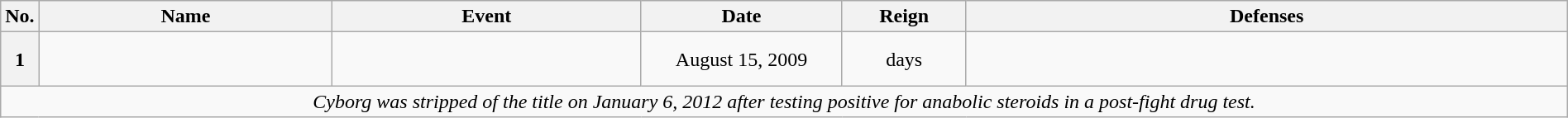<table class="wikitable" width=100% style="text-align: center;">
<tr>
<th width=1%>No.</th>
<th width=19%>Name</th>
<th width=20%>Event</th>
<th width=13%>Date</th>
<th width=8%>Reign</th>
<th width=47%>Defenses</th>
</tr>
<tr>
<th>1</th>
<td align=left><br></td>
<td><br></td>
<td>August 15, 2009</td>
<td> days</td>
<td align=left><br><br></td>
</tr>
<tr>
<td align=center colspan=6><em>Cyborg was stripped of the title on January 6, 2012 after testing positive for anabolic steroids in a post-fight drug test.</em></td>
</tr>
</table>
